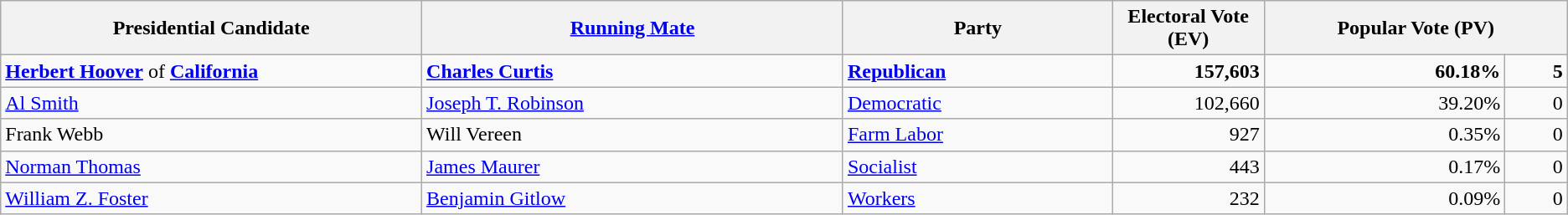<table class="wikitable">
<tr>
<th width="25%">Presidential Candidate</th>
<th width="25%"><a href='#'>Running Mate</a></th>
<th width="16%">Party</th>
<th width="9%">Electoral Vote (EV)</th>
<th colspan="2" width="18%">Popular Vote (PV)</th>
</tr>
<tr>
<td><strong><a href='#'>Herbert Hoover</a></strong> of <strong><a href='#'>California</a></strong></td>
<td><strong><a href='#'>Charles Curtis</a></strong></td>
<td><strong><a href='#'>Republican</a></strong></td>
<td align="right"><strong>157,603</strong></td>
<td align="right"><strong>60.18%</strong></td>
<td align="right"><strong>5</strong></td>
</tr>
<tr>
<td><a href='#'>Al Smith</a></td>
<td><a href='#'>Joseph T. Robinson</a></td>
<td><a href='#'>Democratic</a></td>
<td align="right">102,660</td>
<td align="right">39.20%</td>
<td align="right">0</td>
</tr>
<tr>
<td>Frank Webb</td>
<td>Will Vereen</td>
<td><a href='#'>Farm Labor</a></td>
<td align="right">927</td>
<td align="right">0.35%</td>
<td align="right">0</td>
</tr>
<tr>
<td><a href='#'>Norman Thomas</a></td>
<td><a href='#'>James Maurer</a></td>
<td><a href='#'>Socialist</a></td>
<td align="right">443</td>
<td align="right">0.17%</td>
<td align="right">0</td>
</tr>
<tr>
<td><a href='#'>William Z. Foster</a></td>
<td><a href='#'>Benjamin Gitlow</a></td>
<td><a href='#'>Workers</a></td>
<td align="right">232</td>
<td align="right">0.09%</td>
<td align="right">0</td>
</tr>
</table>
